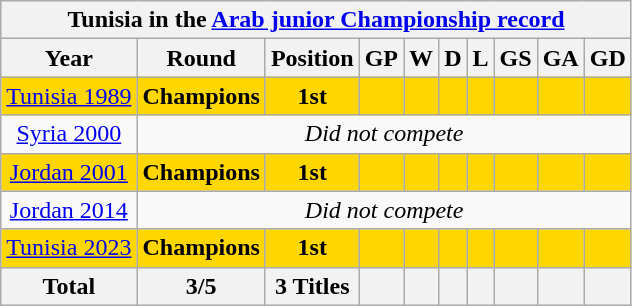<table class="wikitable" style="text-align: center;">
<tr>
<th colspan=10>Tunisia in the <a href='#'>Arab junior Championship record</a></th>
</tr>
<tr>
<th>Year</th>
<th>Round</th>
<th>Position</th>
<th>GP</th>
<th>W</th>
<th>D</th>
<th>L</th>
<th>GS</th>
<th>GA</th>
<th>GD</th>
</tr>
<tr bgcolor=gold>
<td> <a href='#'>Tunisia 1989</a></td>
<td><strong>Champions</strong></td>
<td><strong>1st</strong></td>
<td></td>
<td></td>
<td></td>
<td></td>
<td></td>
<td></td>
<td></td>
</tr>
<tr>
<td> <a href='#'>Syria 2000</a></td>
<td colspan=9 rowspan=1 align=center><em>Did not compete</em></td>
</tr>
<tr bgcolor=gold>
<td> <a href='#'>Jordan 2001</a></td>
<td><strong>Champions</strong></td>
<td><strong>1st</strong></td>
<td></td>
<td></td>
<td></td>
<td></td>
<td></td>
<td></td>
<td></td>
</tr>
<tr>
<td> <a href='#'>Jordan 2014</a></td>
<td colspan=9 rowspan=1 align=center><em>Did not compete</em></td>
</tr>
<tr bgcolor=gold>
<td> <a href='#'>Tunisia 2023</a></td>
<td><strong>Champions</strong></td>
<td><strong>1st</strong></td>
<td></td>
<td></td>
<td></td>
<td></td>
<td></td>
<td></td>
<td></td>
</tr>
<tr>
<th>Total</th>
<th>3/5</th>
<th>3 Titles</th>
<th></th>
<th></th>
<th></th>
<th></th>
<th></th>
<th></th>
<th></th>
</tr>
</table>
